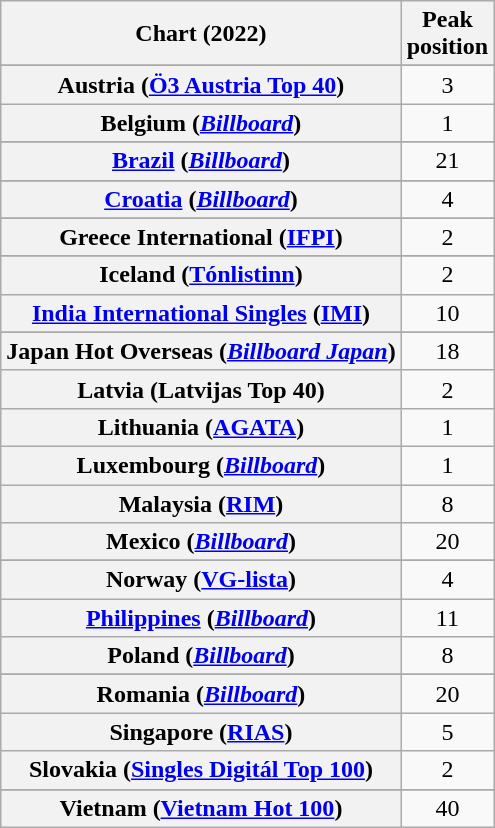<table class="wikitable sortable plainrowheaders" style="text-align:center">
<tr>
<th scope="col">Chart (2022)</th>
<th scope="col">Peak<br>position</th>
</tr>
<tr>
</tr>
<tr>
</tr>
<tr>
<th scope="row">Austria (<a href='#'>Ö3 Austria Top 40</a>)</th>
<td>3</td>
</tr>
<tr>
<th scope="row">Belgium (<em><a href='#'>Billboard</a></em>)</th>
<td>1</td>
</tr>
<tr>
</tr>
<tr>
</tr>
<tr>
<th scope="row"><a href='#'>Brazil</a> (<em><a href='#'>Billboard</a></em>)</th>
<td>21</td>
</tr>
<tr>
</tr>
<tr>
</tr>
<tr>
</tr>
<tr>
</tr>
<tr>
</tr>
<tr>
<th scope="row"><a href='#'>Croatia</a> (<em><a href='#'>Billboard</a></em>)</th>
<td>4</td>
</tr>
<tr>
</tr>
<tr>
</tr>
<tr>
</tr>
<tr>
</tr>
<tr>
</tr>
<tr>
</tr>
<tr>
<th scope="row">Greece International (<a href='#'>IFPI</a>)</th>
<td>2</td>
</tr>
<tr>
</tr>
<tr>
</tr>
<tr>
<th scope="row">Iceland (<a href='#'>Tónlistinn</a>)</th>
<td>2</td>
</tr>
<tr>
<th scope="row"><a href='#'>India International Singles</a> (<a href='#'>IMI</a>)</th>
<td>10</td>
</tr>
<tr>
</tr>
<tr>
</tr>
<tr>
<th scope="row">Japan Hot Overseas (<em><a href='#'>Billboard Japan</a></em>)</th>
<td>18</td>
</tr>
<tr>
<th scope="row">Latvia (Latvijas Top 40)</th>
<td>2</td>
</tr>
<tr>
<th scope="row">Lithuania (<a href='#'>AGATA</a>)</th>
<td>1</td>
</tr>
<tr>
<th scope="row">Luxembourg (<em><a href='#'>Billboard</a></em>)</th>
<td>1</td>
</tr>
<tr>
<th scope="row">Malaysia (<a href='#'>RIM</a>)</th>
<td>8</td>
</tr>
<tr>
<th scope="row">Mexico (<em><a href='#'>Billboard</a></em>)</th>
<td>20</td>
</tr>
<tr>
</tr>
<tr>
</tr>
<tr>
</tr>
<tr>
<th scope="row">Norway (<a href='#'>VG-lista</a>)</th>
<td>4</td>
</tr>
<tr>
<th scope="row"><a href='#'>Philippines</a> (<em><a href='#'>Billboard</a></em>)</th>
<td>11</td>
</tr>
<tr>
<th scope="row">Poland (<em><a href='#'>Billboard</a></em>)</th>
<td>8</td>
</tr>
<tr>
</tr>
<tr>
<th scope="row">Romania (<em><a href='#'>Billboard</a></em>)</th>
<td>20</td>
</tr>
<tr>
<th scope="row">Singapore (<a href='#'>RIAS</a>)</th>
<td>5</td>
</tr>
<tr>
<th scope="row">Slovakia (<a href='#'>Singles Digitál Top 100</a>)</th>
<td>2</td>
</tr>
<tr>
</tr>
<tr>
</tr>
<tr>
</tr>
<tr>
</tr>
<tr>
</tr>
<tr>
</tr>
<tr>
</tr>
<tr>
</tr>
<tr>
</tr>
<tr>
</tr>
<tr>
</tr>
<tr>
<th scope="row">Vietnam (<a href='#'>Vietnam Hot 100</a>)</th>
<td>40</td>
</tr>
</table>
